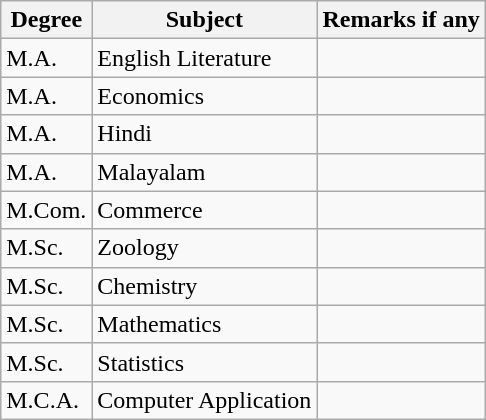<table class="wikitable sortable">
<tr>
<th>Degree</th>
<th>Subject</th>
<th>Remarks if any</th>
</tr>
<tr>
<td>M.A.</td>
<td>English Literature</td>
<td></td>
</tr>
<tr>
<td>M.A.</td>
<td>Economics</td>
<td></td>
</tr>
<tr>
<td>M.A.</td>
<td>Hindi</td>
<td></td>
</tr>
<tr>
<td>M.A.</td>
<td>Malayalam</td>
<td></td>
</tr>
<tr>
<td>M.Com.</td>
<td>Commerce</td>
<td></td>
</tr>
<tr>
<td>M.Sc.</td>
<td>Zoology</td>
<td></td>
</tr>
<tr>
<td>M.Sc.</td>
<td>Chemistry</td>
<td></td>
</tr>
<tr>
<td>M.Sc.</td>
<td>Mathematics</td>
<td></td>
</tr>
<tr>
<td>M.Sc.</td>
<td>Statistics</td>
<td></td>
</tr>
<tr>
<td>M.C.A.</td>
<td>Computer Application</td>
<td></td>
</tr>
</table>
